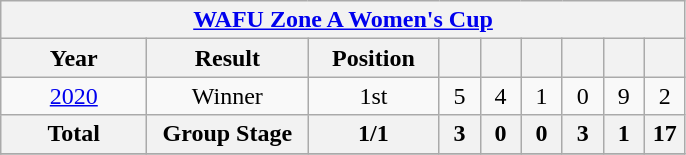<table class="wikitable" style="text-align:center;">
<tr>
<th colspan="9"><a href='#'>WAFU Zone A Women's Cup</a></th>
</tr>
<tr>
<th style="width:90px;">Year</th>
<th style="width:100px;">Result</th>
<th style="width:80px;">Position</th>
<th style="width:20px;"></th>
<th style="width:20px;"></th>
<th style="width:20px;"></th>
<th style="width:20px;"></th>
<th style="width:20px;"></th>
<th style="width:20px;"></th>
</tr>
<tr>
<td> <a href='#'>2020</a></td>
<td>Winner</td>
<td>1st</td>
<td>5</td>
<td>4</td>
<td>1</td>
<td>0</td>
<td>9</td>
<td>2</td>
</tr>
<tr>
<th>Total</th>
<th>Group Stage</th>
<th>1/1</th>
<th>3</th>
<th>0</th>
<th>0</th>
<th>3</th>
<th>1</th>
<th>17</th>
</tr>
<tr>
</tr>
</table>
